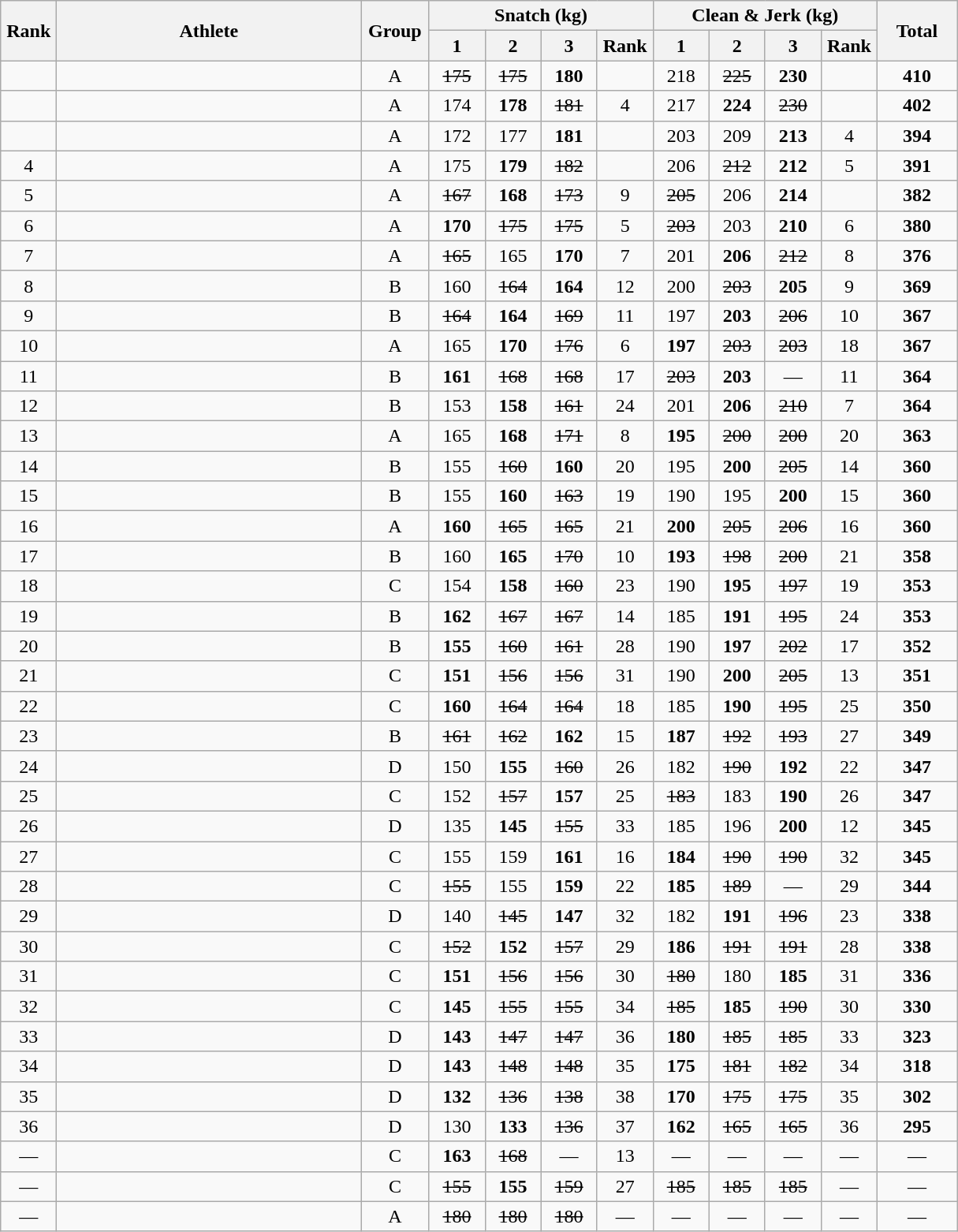<table class = "wikitable" style="text-align:center;">
<tr>
<th rowspan=2 width=40>Rank</th>
<th rowspan=2 width=250>Athlete</th>
<th rowspan=2 width=50>Group</th>
<th colspan=4>Snatch (kg)</th>
<th colspan=4>Clean & Jerk (kg)</th>
<th rowspan=2 width=60>Total</th>
</tr>
<tr>
<th width=40>1</th>
<th width=40>2</th>
<th width=40>3</th>
<th width=40>Rank</th>
<th width=40>1</th>
<th width=40>2</th>
<th width=40>3</th>
<th width=40>Rank</th>
</tr>
<tr>
<td></td>
<td align=left></td>
<td>A</td>
<td><s>175</s></td>
<td><s>175</s></td>
<td><strong>180</strong></td>
<td></td>
<td>218</td>
<td><s>225</s></td>
<td><strong>230</strong></td>
<td></td>
<td><strong>410</strong></td>
</tr>
<tr>
<td></td>
<td align=left></td>
<td>A</td>
<td>174</td>
<td><strong>178</strong></td>
<td><s>181</s></td>
<td>4</td>
<td>217</td>
<td><strong>224</strong></td>
<td><s>230</s></td>
<td></td>
<td><strong>402</strong></td>
</tr>
<tr>
<td></td>
<td align=left></td>
<td>A</td>
<td>172</td>
<td>177</td>
<td><strong>181</strong></td>
<td></td>
<td>203</td>
<td>209</td>
<td><strong>213</strong></td>
<td>4</td>
<td><strong>394</strong></td>
</tr>
<tr>
<td>4</td>
<td align=left></td>
<td>A</td>
<td>175</td>
<td><strong>179</strong></td>
<td><s>182</s></td>
<td></td>
<td>206</td>
<td><s>212</s></td>
<td><strong>212</strong></td>
<td>5</td>
<td><strong>391</strong></td>
</tr>
<tr>
<td>5</td>
<td align=left></td>
<td>A</td>
<td><s>167</s></td>
<td><strong>168</strong></td>
<td><s>173</s></td>
<td>9</td>
<td><s>205</s></td>
<td>206</td>
<td><strong>214</strong></td>
<td></td>
<td><strong>382</strong></td>
</tr>
<tr>
<td>6</td>
<td align=left></td>
<td>A</td>
<td><strong>170</strong></td>
<td><s>175</s></td>
<td><s>175</s></td>
<td>5</td>
<td><s>203</s></td>
<td>203</td>
<td><strong>210</strong></td>
<td>6</td>
<td><strong>380</strong></td>
</tr>
<tr>
<td>7</td>
<td align=left></td>
<td>A</td>
<td><s>165</s></td>
<td>165</td>
<td><strong>170</strong></td>
<td>7</td>
<td>201</td>
<td><strong>206</strong></td>
<td><s>212</s></td>
<td>8</td>
<td><strong>376</strong></td>
</tr>
<tr>
<td>8</td>
<td align=left></td>
<td>B</td>
<td>160</td>
<td><s>164</s></td>
<td><strong>164</strong></td>
<td>12</td>
<td>200</td>
<td><s>203</s></td>
<td><strong>205</strong></td>
<td>9</td>
<td><strong>369</strong></td>
</tr>
<tr>
<td>9</td>
<td align=left></td>
<td>B</td>
<td><s>164</s></td>
<td><strong>164</strong></td>
<td><s>169</s></td>
<td>11</td>
<td>197</td>
<td><strong>203</strong></td>
<td><s>206</s></td>
<td>10</td>
<td><strong>367</strong></td>
</tr>
<tr>
<td>10</td>
<td align=left></td>
<td>A</td>
<td>165</td>
<td><strong>170</strong></td>
<td><s>176</s></td>
<td>6</td>
<td><strong>197</strong></td>
<td><s>203</s></td>
<td><s>203</s></td>
<td>18</td>
<td><strong>367</strong></td>
</tr>
<tr>
<td>11</td>
<td align=left></td>
<td>B</td>
<td><strong>161</strong></td>
<td><s>168</s></td>
<td><s>168</s></td>
<td>17</td>
<td><s>203</s></td>
<td><strong>203</strong></td>
<td>—</td>
<td>11</td>
<td><strong>364</strong></td>
</tr>
<tr>
<td>12</td>
<td align=left></td>
<td>B</td>
<td>153</td>
<td><strong>158</strong></td>
<td><s>161</s></td>
<td>24</td>
<td>201</td>
<td><strong>206</strong></td>
<td><s>210</s></td>
<td>7</td>
<td><strong>364</strong></td>
</tr>
<tr>
<td>13</td>
<td align=left></td>
<td>A</td>
<td>165</td>
<td><strong>168</strong></td>
<td><s>171</s></td>
<td>8</td>
<td><strong>195</strong></td>
<td><s>200</s></td>
<td><s>200</s></td>
<td>20</td>
<td><strong>363</strong></td>
</tr>
<tr>
<td>14</td>
<td align=left></td>
<td>B</td>
<td>155</td>
<td><s>160</s></td>
<td><strong>160</strong></td>
<td>20</td>
<td>195</td>
<td><strong>200</strong></td>
<td><s>205</s></td>
<td>14</td>
<td><strong>360</strong></td>
</tr>
<tr>
<td>15</td>
<td align=left></td>
<td>B</td>
<td>155</td>
<td><strong>160</strong></td>
<td><s>163</s></td>
<td>19</td>
<td>190</td>
<td>195</td>
<td><strong>200</strong></td>
<td>15</td>
<td><strong>360</strong></td>
</tr>
<tr>
<td>16</td>
<td align=left></td>
<td>A</td>
<td><strong>160</strong></td>
<td><s>165</s></td>
<td><s>165</s></td>
<td>21</td>
<td><strong>200</strong></td>
<td><s>205</s></td>
<td><s>206</s></td>
<td>16</td>
<td><strong>360</strong></td>
</tr>
<tr>
<td>17</td>
<td align=left></td>
<td>B</td>
<td>160</td>
<td><strong>165</strong></td>
<td><s>170</s></td>
<td>10</td>
<td><strong>193</strong></td>
<td><s>198</s></td>
<td><s>200</s></td>
<td>21</td>
<td><strong>358</strong></td>
</tr>
<tr>
<td>18</td>
<td align=left></td>
<td>C</td>
<td>154</td>
<td><strong>158</strong></td>
<td><s>160</s></td>
<td>23</td>
<td>190</td>
<td><strong>195</strong></td>
<td><s>197</s></td>
<td>19</td>
<td><strong>353</strong></td>
</tr>
<tr>
<td>19</td>
<td align=left></td>
<td>B</td>
<td><strong>162</strong></td>
<td><s>167</s></td>
<td><s>167</s></td>
<td>14</td>
<td>185</td>
<td><strong>191</strong></td>
<td><s>195</s></td>
<td>24</td>
<td><strong>353</strong></td>
</tr>
<tr>
<td>20</td>
<td align=left></td>
<td>B</td>
<td><strong>155</strong></td>
<td><s>160</s></td>
<td><s>161</s></td>
<td>28</td>
<td>190</td>
<td><strong>197</strong></td>
<td><s>202</s></td>
<td>17</td>
<td><strong>352</strong></td>
</tr>
<tr>
<td>21</td>
<td align=left></td>
<td>C</td>
<td><strong>151</strong></td>
<td><s>156</s></td>
<td><s>156</s></td>
<td>31</td>
<td>190</td>
<td><strong>200</strong></td>
<td><s>205</s></td>
<td>13</td>
<td><strong>351</strong></td>
</tr>
<tr>
<td>22</td>
<td align=left></td>
<td>C</td>
<td><strong>160</strong></td>
<td><s>164</s></td>
<td><s>164</s></td>
<td>18</td>
<td>185</td>
<td><strong>190</strong></td>
<td><s>195</s></td>
<td>25</td>
<td><strong>350</strong></td>
</tr>
<tr>
<td>23</td>
<td align=left></td>
<td>B</td>
<td><s>161</s></td>
<td><s>162</s></td>
<td><strong>162</strong></td>
<td>15</td>
<td><strong>187</strong></td>
<td><s>192</s></td>
<td><s>193</s></td>
<td>27</td>
<td><strong>349</strong></td>
</tr>
<tr>
<td>24</td>
<td align=left></td>
<td>D</td>
<td>150</td>
<td><strong>155</strong></td>
<td><s>160</s></td>
<td>26</td>
<td>182</td>
<td><s>190</s></td>
<td><strong>192</strong></td>
<td>22</td>
<td><strong>347</strong></td>
</tr>
<tr>
<td>25</td>
<td align=left></td>
<td>C</td>
<td>152</td>
<td><s>157</s></td>
<td><strong>157</strong></td>
<td>25</td>
<td><s>183</s></td>
<td>183</td>
<td><strong>190</strong></td>
<td>26</td>
<td><strong>347</strong></td>
</tr>
<tr>
<td>26</td>
<td align=left></td>
<td>D</td>
<td>135</td>
<td><strong>145</strong></td>
<td><s>155</s></td>
<td>33</td>
<td>185</td>
<td>196</td>
<td><strong>200</strong></td>
<td>12</td>
<td><strong>345</strong></td>
</tr>
<tr>
<td>27</td>
<td align=left></td>
<td>C</td>
<td>155</td>
<td>159</td>
<td><strong>161</strong></td>
<td>16</td>
<td><strong>184</strong></td>
<td><s>190</s></td>
<td><s>190</s></td>
<td>32</td>
<td><strong>345</strong></td>
</tr>
<tr>
<td>28</td>
<td align=left></td>
<td>C</td>
<td><s>155</s></td>
<td>155</td>
<td><strong>159</strong></td>
<td>22</td>
<td><strong>185</strong></td>
<td><s>189</s></td>
<td>—</td>
<td>29</td>
<td><strong>344</strong></td>
</tr>
<tr>
<td>29</td>
<td align=left></td>
<td>D</td>
<td>140</td>
<td><s>145</s></td>
<td><strong>147</strong></td>
<td>32</td>
<td>182</td>
<td><strong>191</strong></td>
<td><s>196</s></td>
<td>23</td>
<td><strong>338</strong></td>
</tr>
<tr>
<td>30</td>
<td align=left></td>
<td>C</td>
<td><s>152</s></td>
<td><strong>152</strong></td>
<td><s>157</s></td>
<td>29</td>
<td><strong>186</strong></td>
<td><s>191</s></td>
<td><s>191</s></td>
<td>28</td>
<td><strong>338</strong></td>
</tr>
<tr>
<td>31</td>
<td align=left></td>
<td>C</td>
<td><strong>151</strong></td>
<td><s>156</s></td>
<td><s>156</s></td>
<td>30</td>
<td><s>180</s></td>
<td>180</td>
<td><strong>185</strong></td>
<td>31</td>
<td><strong>336</strong></td>
</tr>
<tr>
<td>32</td>
<td align=left></td>
<td>C</td>
<td><strong>145</strong></td>
<td><s>155</s></td>
<td><s>155</s></td>
<td>34</td>
<td><s>185</s></td>
<td><strong>185</strong></td>
<td><s>190</s></td>
<td>30</td>
<td><strong>330</strong></td>
</tr>
<tr>
<td>33</td>
<td align=left></td>
<td>D</td>
<td><strong>143</strong></td>
<td><s>147</s></td>
<td><s>147</s></td>
<td>36</td>
<td><strong>180</strong></td>
<td><s>185</s></td>
<td><s>185</s></td>
<td>33</td>
<td><strong>323</strong></td>
</tr>
<tr>
<td>34</td>
<td align=left></td>
<td>D</td>
<td><strong>143</strong></td>
<td><s>148</s></td>
<td><s>148</s></td>
<td>35</td>
<td><strong>175</strong></td>
<td><s>181</s></td>
<td><s>182</s></td>
<td>34</td>
<td><strong>318</strong></td>
</tr>
<tr>
<td>35</td>
<td align=left></td>
<td>D</td>
<td><strong>132</strong></td>
<td><s>136</s></td>
<td><s>138</s></td>
<td>38</td>
<td><strong>170</strong></td>
<td><s>175</s></td>
<td><s>175</s></td>
<td>35</td>
<td><strong>302</strong></td>
</tr>
<tr>
<td>36</td>
<td align=left></td>
<td>D</td>
<td>130</td>
<td><strong>133</strong></td>
<td><s>136</s></td>
<td>37</td>
<td><strong>162</strong></td>
<td><s>165</s></td>
<td><s>165</s></td>
<td>36</td>
<td><strong>295</strong></td>
</tr>
<tr>
<td>—</td>
<td align=left></td>
<td>C</td>
<td><strong>163</strong></td>
<td><s>168</s></td>
<td>—</td>
<td>13</td>
<td>—</td>
<td>—</td>
<td>—</td>
<td>—</td>
<td>—</td>
</tr>
<tr>
<td>—</td>
<td align=left></td>
<td>C</td>
<td><s>155</s></td>
<td><strong>155</strong></td>
<td><s>159</s></td>
<td>27</td>
<td><s>185</s></td>
<td><s>185</s></td>
<td><s>185</s></td>
<td>—</td>
<td>—</td>
</tr>
<tr>
<td>—</td>
<td align=left></td>
<td>A</td>
<td><s>180</s></td>
<td><s>180</s></td>
<td><s>180</s></td>
<td>—</td>
<td>—</td>
<td>—</td>
<td>—</td>
<td>—</td>
<td>—</td>
</tr>
</table>
